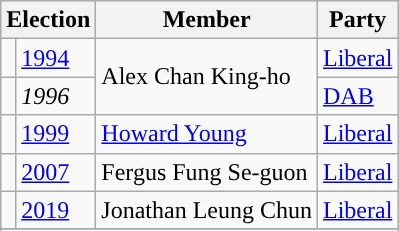<table class="wikitable">
<tr>
<th colspan="2">Election</th>
<th>Member</th>
<th>Party</th>
</tr>
<tr>
<td style="background-color: "></td>
<td><a href='#'>1994</a></td>
<td rowspan=2>Alex Chan King-ho</td>
<td><a href='#'>Liberal</a></td>
</tr>
<tr>
<td style="background-color: "></td>
<td><em>1996</em></td>
<td><a href='#'>DAB</a></td>
</tr>
<tr>
<td style="background-color: "></td>
<td><a href='#'>1999</a></td>
<td><a href='#'>Howard Young</a></td>
<td><a href='#'>Liberal</a></td>
</tr>
<tr>
<td style="background-color: "></td>
<td><a href='#'>2007</a></td>
<td>Fergus Fung Se-guon</td>
<td><a href='#'>Liberal</a></td>
</tr>
<tr>
<td style="background-color: "></td>
<td><a href='#'>2019</a></td>
<td>Jonathan Leung Chun</td>
<td><a href='#'>Liberal</a></td>
</tr>
<tr>
</tr>
<tr>
</tr>
</table>
